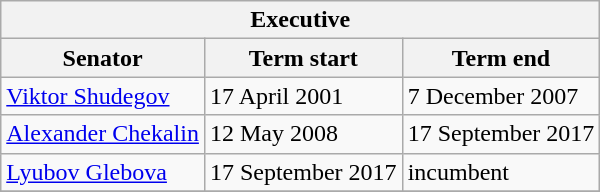<table class="wikitable sortable">
<tr>
<th colspan=3>Executive</th>
</tr>
<tr>
<th>Senator</th>
<th>Term start</th>
<th>Term end</th>
</tr>
<tr>
<td><a href='#'>Viktor Shudegov</a></td>
<td>17 April 2001</td>
<td>7 December 2007</td>
</tr>
<tr>
<td><a href='#'>Alexander Chekalin</a></td>
<td>12 May 2008</td>
<td>17 September 2017</td>
</tr>
<tr>
<td><a href='#'>Lyubov Glebova</a></td>
<td>17 September 2017</td>
<td>incumbent</td>
</tr>
<tr>
</tr>
</table>
